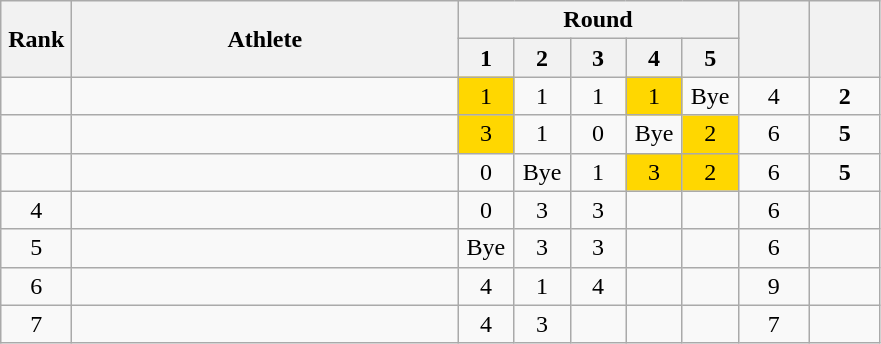<table class="wikitable" style="text-align: center;">
<tr>
<th rowspan="2" width=40>Rank</th>
<th rowspan="2" width=250>Athlete</th>
<th colspan="5">Round</th>
<th rowspan="2" width=40></th>
<th rowspan="2" width=40></th>
</tr>
<tr>
<th width=30>1</th>
<th width=30>2</th>
<th width=30>3</th>
<th width=30>4</th>
<th width=30>5</th>
</tr>
<tr>
<td></td>
<td align="left"></td>
<td bgcolor=gold>1</td>
<td>1</td>
<td>1</td>
<td bgcolor=gold>1</td>
<td>Bye</td>
<td>4</td>
<td><strong>2</strong></td>
</tr>
<tr>
<td></td>
<td align="left"></td>
<td bgcolor=gold>3</td>
<td>1</td>
<td>0</td>
<td>Bye</td>
<td bgcolor=gold>2</td>
<td>6</td>
<td><strong>5</strong></td>
</tr>
<tr>
<td></td>
<td align="left"></td>
<td>0</td>
<td>Bye</td>
<td>1</td>
<td bgcolor=gold>3</td>
<td bgcolor=gold>2</td>
<td>6</td>
<td><strong>5</strong></td>
</tr>
<tr>
<td>4</td>
<td align="left"></td>
<td>0</td>
<td>3</td>
<td>3</td>
<td></td>
<td></td>
<td>6</td>
<td></td>
</tr>
<tr>
<td>5</td>
<td align="left"></td>
<td>Bye</td>
<td>3</td>
<td>3</td>
<td></td>
<td></td>
<td>6</td>
<td></td>
</tr>
<tr>
<td>6</td>
<td align="left"></td>
<td>4</td>
<td>1</td>
<td>4</td>
<td></td>
<td></td>
<td>9</td>
<td></td>
</tr>
<tr>
<td>7</td>
<td align="left"></td>
<td>4</td>
<td>3</td>
<td></td>
<td></td>
<td></td>
<td>7</td>
<td></td>
</tr>
</table>
